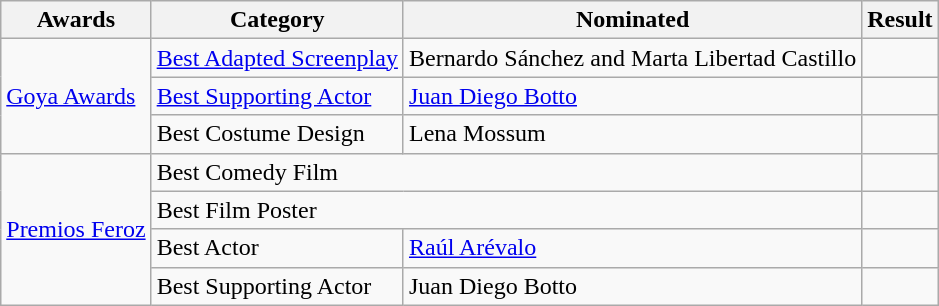<table class="wikitable">
<tr>
<th>Awards</th>
<th>Category</th>
<th>Nominated</th>
<th>Result</th>
</tr>
<tr>
<td rowspan=3><a href='#'>Goya Awards</a></td>
<td><a href='#'>Best Adapted Screenplay</a></td>
<td>Bernardo Sánchez and Marta Libertad Castillo</td>
<td></td>
</tr>
<tr>
<td><a href='#'>Best Supporting Actor</a></td>
<td><a href='#'>Juan Diego Botto</a></td>
<td></td>
</tr>
<tr>
<td>Best Costume Design</td>
<td>Lena Mossum</td>
<td></td>
</tr>
<tr>
<td rowspan=4><a href='#'>Premios Feroz</a></td>
<td colspan=2>Best Comedy Film</td>
<td></td>
</tr>
<tr>
<td colspan=2>Best Film Poster</td>
<td></td>
</tr>
<tr>
<td>Best Actor</td>
<td><a href='#'>Raúl Arévalo</a></td>
<td></td>
</tr>
<tr>
<td>Best Supporting Actor</td>
<td>Juan Diego Botto</td>
<td></td>
</tr>
</table>
